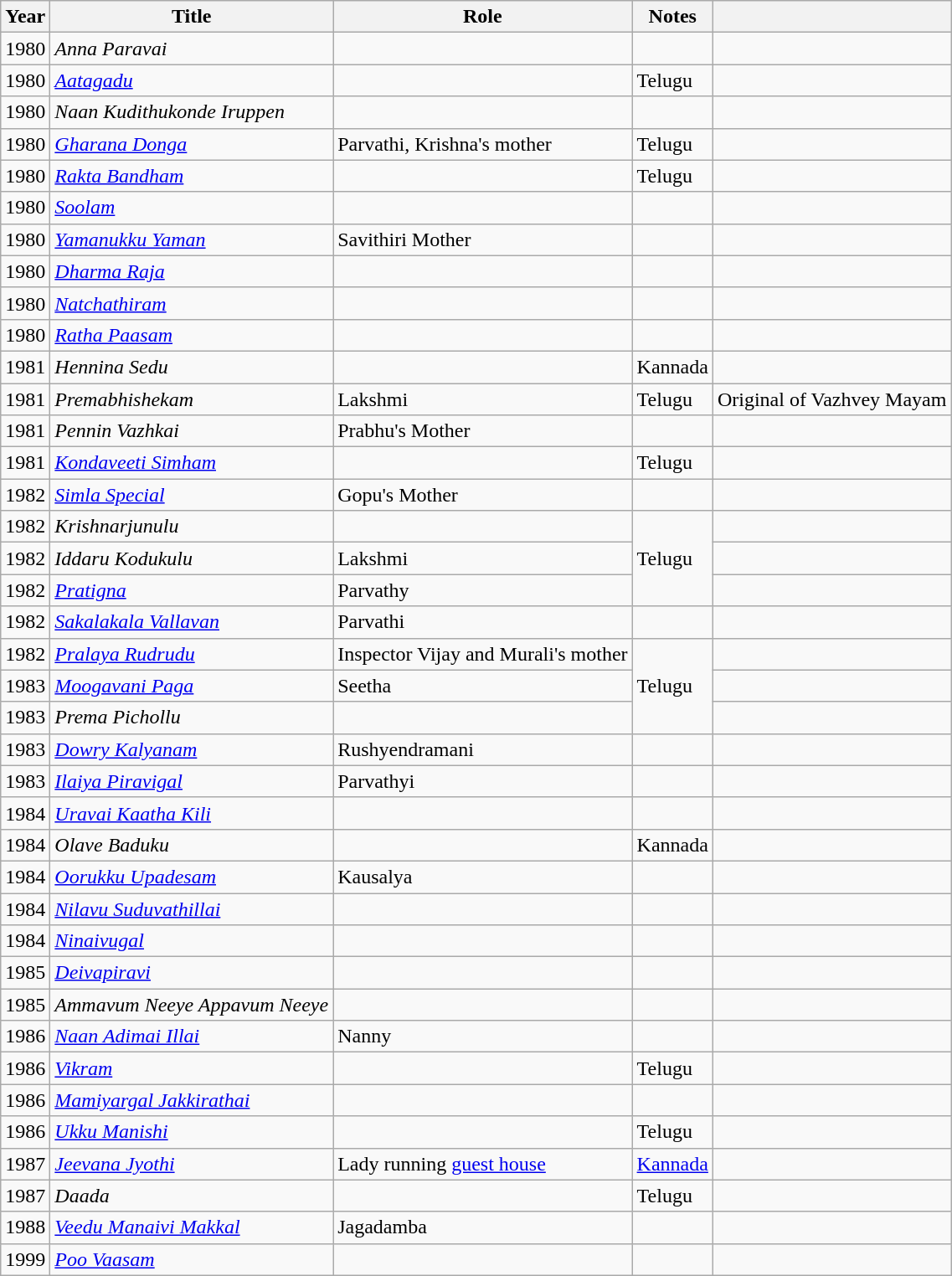<table class="wikitable sortable">
<tr>
<th scope="col">Year</th>
<th scope="col">Title</th>
<th scope="col">Role</th>
<th class="unsortable" scope="col">Notes</th>
<th></th>
</tr>
<tr>
<td>1980</td>
<td><em>Anna Paravai</em></td>
<td></td>
<td></td>
<td></td>
</tr>
<tr>
<td>1980</td>
<td><em><a href='#'>Aatagadu</a></em></td>
<td></td>
<td>Telugu</td>
<td></td>
</tr>
<tr>
<td>1980</td>
<td><em>Naan Kudithukonde Iruppen</em></td>
<td></td>
<td></td>
<td></td>
</tr>
<tr>
<td>1980</td>
<td><em><a href='#'>Gharana Donga</a></em></td>
<td>Parvathi, Krishna's mother</td>
<td>Telugu</td>
<td></td>
</tr>
<tr>
<td>1980</td>
<td><em><a href='#'>Rakta Bandham</a></em></td>
<td></td>
<td>Telugu</td>
<td></td>
</tr>
<tr>
<td>1980</td>
<td><em><a href='#'>Soolam</a></em></td>
<td></td>
<td></td>
<td></td>
</tr>
<tr>
<td>1980</td>
<td><em><a href='#'>Yamanukku Yaman</a></em></td>
<td>Savithiri Mother</td>
<td></td>
<td></td>
</tr>
<tr>
<td>1980</td>
<td><a href='#'><em>Dharma Raja</em></a></td>
<td></td>
<td></td>
<td></td>
</tr>
<tr>
<td>1980</td>
<td><em><a href='#'>Natchathiram</a></em></td>
<td></td>
<td></td>
<td></td>
</tr>
<tr>
<td>1980</td>
<td><a href='#'><em>Ratha Paasam</em></a></td>
<td></td>
<td></td>
<td></td>
</tr>
<tr>
<td>1981</td>
<td><em>Hennina Sedu</em></td>
<td></td>
<td>Kannada</td>
<td></td>
</tr>
<tr>
<td>1981</td>
<td><em>Premabhishekam</em></td>
<td>Lakshmi</td>
<td>Telugu</td>
<td>Original of Vazhvey Mayam</td>
</tr>
<tr>
<td>1981</td>
<td><em>Pennin Vazhkai</em></td>
<td>Prabhu's Mother</td>
<td></td>
<td></td>
</tr>
<tr>
<td>1981</td>
<td><em><a href='#'>Kondaveeti Simham</a></em></td>
<td></td>
<td>Telugu</td>
<td></td>
</tr>
<tr>
<td>1982</td>
<td><em><a href='#'>Simla Special</a></em></td>
<td>Gopu's Mother</td>
<td></td>
<td></td>
</tr>
<tr>
<td>1982</td>
<td><em>Krishnarjunulu</em></td>
<td></td>
<td rowspan="3">Telugu</td>
<td></td>
</tr>
<tr>
<td>1982</td>
<td><em>Iddaru Kodukulu</em></td>
<td>Lakshmi</td>
<td></td>
</tr>
<tr>
<td>1982</td>
<td><em><a href='#'>Pratigna</a></em></td>
<td>Parvathy</td>
<td></td>
</tr>
<tr>
<td>1982</td>
<td><a href='#'><em>Sakalakala Vallavan</em></a></td>
<td>Parvathi</td>
<td></td>
<td></td>
</tr>
<tr>
<td>1982</td>
<td><em><a href='#'>Pralaya Rudrudu</a></em></td>
<td>Inspector Vijay and Murali's mother</td>
<td rowspan="3">Telugu</td>
<td></td>
</tr>
<tr>
<td>1983</td>
<td><em><a href='#'>Moogavani Paga</a></em></td>
<td>Seetha</td>
<td></td>
</tr>
<tr>
<td>1983</td>
<td><em>Prema Pichollu</em></td>
<td></td>
<td></td>
</tr>
<tr>
<td>1983</td>
<td><em><a href='#'>Dowry Kalyanam</a></em></td>
<td>Rushyendramani</td>
<td></td>
<td></td>
</tr>
<tr>
<td>1983</td>
<td><em><a href='#'>Ilaiya Piravigal</a></em></td>
<td>Parvathyi</td>
<td></td>
<td></td>
</tr>
<tr>
<td>1984</td>
<td><em><a href='#'>Uravai Kaatha Kili</a></em></td>
<td></td>
<td></td>
<td></td>
</tr>
<tr>
<td>1984</td>
<td><em>Olave Baduku</em></td>
<td></td>
<td>Kannada</td>
<td></td>
</tr>
<tr>
<td>1984</td>
<td><a href='#'><em>Oorukku Upadesam</em></a></td>
<td>Kausalya</td>
<td></td>
<td></td>
</tr>
<tr>
<td>1984</td>
<td><em><a href='#'>Nilavu Suduvathillai</a></em></td>
<td></td>
<td></td>
<td></td>
</tr>
<tr>
<td>1984</td>
<td><em><a href='#'>Ninaivugal</a></em></td>
<td></td>
<td></td>
<td></td>
</tr>
<tr>
<td>1985</td>
<td><em><a href='#'>Deivapiravi</a></em></td>
<td></td>
<td></td>
<td></td>
</tr>
<tr>
<td>1985</td>
<td><em>Ammavum Neeye Appavum Neeye</em></td>
<td></td>
<td></td>
<td></td>
</tr>
<tr>
<td>1986</td>
<td><em><a href='#'>Naan Adimai Illai</a></em></td>
<td>Nanny</td>
<td></td>
<td></td>
</tr>
<tr>
<td>1986</td>
<td><em><a href='#'>Vikram</a></em></td>
<td></td>
<td>Telugu</td>
<td></td>
</tr>
<tr>
<td>1986</td>
<td><em><a href='#'>Mamiyargal Jakkirathai</a></em></td>
<td></td>
<td></td>
<td></td>
</tr>
<tr>
<td>1986</td>
<td><em><a href='#'>Ukku Manishi</a></em></td>
<td></td>
<td>Telugu</td>
<td></td>
</tr>
<tr>
<td>1987</td>
<td><a href='#'><em>Jeevana Jyothi</em></a></td>
<td>Lady running <a href='#'>guest house</a></td>
<td><a href='#'>Kannada</a></td>
<td></td>
</tr>
<tr>
<td>1987</td>
<td><em>Daada</em></td>
<td></td>
<td>Telugu</td>
<td></td>
</tr>
<tr>
<td>1988</td>
<td><em><a href='#'>Veedu Manaivi Makkal</a></em></td>
<td>Jagadamba</td>
<td></td>
<td></td>
</tr>
<tr>
<td>1999</td>
<td><em><a href='#'>Poo Vaasam</a></em></td>
<td></td>
<td></td>
<td></td>
</tr>
</table>
